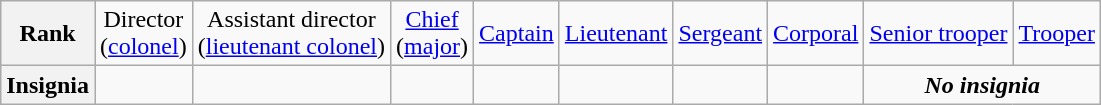<table class="wikitable">
<tr style="text-align:center;">
<th>Rank</th>
<td>Director<br>(<a href='#'>colonel</a>)</td>
<td>Assistant director<br>(<a href='#'>lieutenant colonel</a>)</td>
<td><a href='#'>Chief</a><br>(<a href='#'>major</a>)</td>
<td><a href='#'>Captain</a></td>
<td><a href='#'>Lieutenant</a></td>
<td><a href='#'>Sergeant</a></td>
<td><a href='#'>Corporal</a></td>
<td><a href='#'>Senior trooper</a></td>
<td><a href='#'>Trooper</a></td>
</tr>
<tr style="text-align:center;">
<th>Insignia</th>
<td></td>
<td></td>
<td></td>
<td></td>
<td></td>
<td></td>
<td></td>
<td colspan=2><strong><em>No insignia</em></strong></td>
</tr>
</table>
